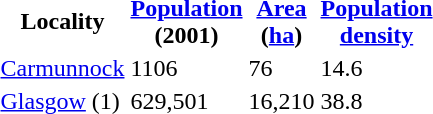<table>
<tr>
<th>Locality</th>
<th><a href='#'>Population</a><br>(2001)</th>
<th><a href='#'>Area</a><br>(<a href='#'>ha</a>)</th>
<th><a href='#'>Population<br>density</a></th>
</tr>
<tr>
<td><a href='#'>Carmunnock</a></td>
<td>1106</td>
<td>76</td>
<td>14.6</td>
</tr>
<tr>
<td><a href='#'>Glasgow</a> (1)</td>
<td>629,501</td>
<td>16,210</td>
<td>38.8</td>
</tr>
<tr>
</tr>
</table>
